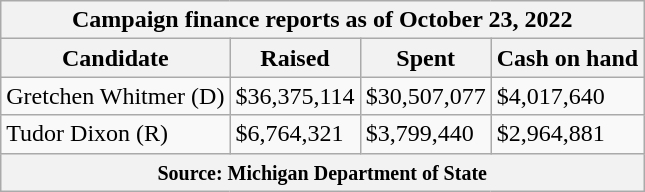<table class="wikitable sortable">
<tr>
<th colspan=4>Campaign finance reports as of October 23, 2022</th>
</tr>
<tr style="text-align:center;">
<th>Candidate</th>
<th>Raised</th>
<th>Spent</th>
<th>Cash on hand</th>
</tr>
<tr>
<td>Gretchen Whitmer (D)</td>
<td>$36,375,114</td>
<td>$30,507,077</td>
<td>$4,017,640</td>
</tr>
<tr>
<td>Tudor Dixon (R)</td>
<td>$6,764,321</td>
<td>$3,799,440</td>
<td>$2,964,881</td>
</tr>
<tr>
<th colspan="4"><small>Source: Michigan Department of State</small></th>
</tr>
</table>
